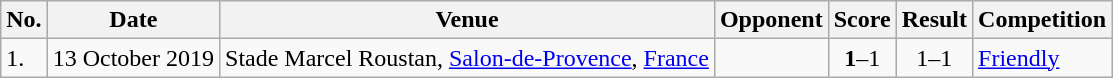<table class="wikitable">
<tr>
<th>No.</th>
<th>Date</th>
<th>Venue</th>
<th>Opponent</th>
<th>Score</th>
<th>Result</th>
<th>Competition</th>
</tr>
<tr>
<td>1.</td>
<td>13 October 2019</td>
<td>Stade Marcel Roustan, <a href='#'>Salon-de-Provence</a>, <a href='#'>France</a></td>
<td></td>
<td align=center><strong>1</strong>–1</td>
<td align=center>1–1</td>
<td><a href='#'>Friendly</a></td>
</tr>
</table>
